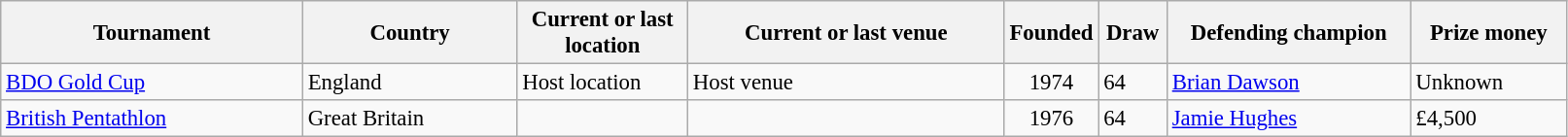<table class="wikitable sortable" style=font-size:95%>
<tr>
<th width=200>Tournament</th>
<th width=140>Country</th>
<th width=110>Current or last location</th>
<th width=210>Current or last venue</th>
<th width=50>Founded</th>
<th width=40>Draw</th>
<th width=160>Defending champion</th>
<th width=100>Prize money</th>
</tr>
<tr>
<td><a href='#'>BDO Gold Cup</a></td>
<td> England</td>
<td>Host location</td>
<td>Host venue</td>
<td align=center>1974</td>
<td>64</td>
<td> <a href='#'>Brian Dawson</a></td>
<td>Unknown</td>
</tr>
<tr>
<td><a href='#'>British Pentathlon</a></td>
<td> Great Britain</td>
<td></td>
<td></td>
<td align=center>1976</td>
<td>64</td>
<td> <a href='#'>Jamie Hughes</a></td>
<td>£4,500</td>
</tr>
</table>
